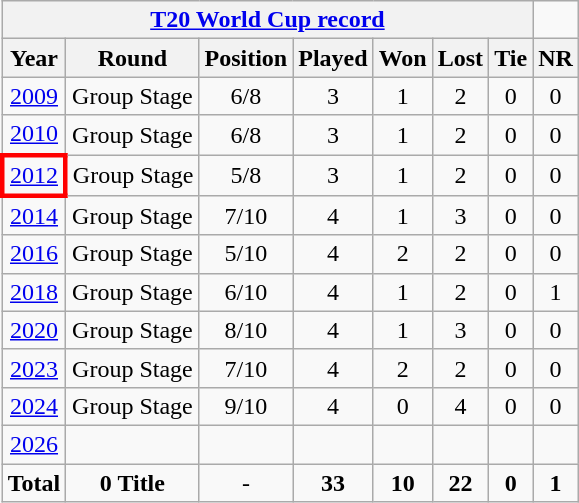<table class="wikitable" style="text-align: center; width=900px;">
<tr>
<th colspan=7><a href='#'>T20 World Cup record</a></th>
</tr>
<tr>
<th>Year</th>
<th>Round</th>
<th>Position</th>
<th>Played</th>
<th>Won</th>
<th>Lost</th>
<th>Tie</th>
<th>NR</th>
</tr>
<tr>
<td> <a href='#'>2009</a></td>
<td>Group Stage</td>
<td>6/8</td>
<td>3</td>
<td>1</td>
<td>2</td>
<td>0</td>
<td>0</td>
</tr>
<tr>
<td> <a href='#'>2010</a></td>
<td>Group Stage</td>
<td>6/8</td>
<td>3</td>
<td>1</td>
<td>2</td>
<td>0</td>
<td>0</td>
</tr>
<tr>
<td style="border: 3px solid red"> <a href='#'>2012</a></td>
<td>Group Stage</td>
<td>5/8</td>
<td>3</td>
<td>1</td>
<td>2</td>
<td>0</td>
<td>0</td>
</tr>
<tr>
<td> <a href='#'>2014</a></td>
<td>Group Stage</td>
<td>7/10</td>
<td>4</td>
<td>1</td>
<td>3</td>
<td>0</td>
<td>0</td>
</tr>
<tr>
<td> <a href='#'>2016</a></td>
<td>Group Stage</td>
<td>5/10</td>
<td>4</td>
<td>2</td>
<td>2</td>
<td>0</td>
<td>0</td>
</tr>
<tr>
<td> <a href='#'>2018</a></td>
<td>Group Stage</td>
<td>6/10</td>
<td>4</td>
<td>1</td>
<td>2</td>
<td>0</td>
<td>1</td>
</tr>
<tr>
<td> <a href='#'>2020</a></td>
<td>Group Stage</td>
<td>8/10</td>
<td>4</td>
<td>1</td>
<td>3</td>
<td>0</td>
<td>0</td>
</tr>
<tr>
<td> <a href='#'>2023</a></td>
<td>Group Stage</td>
<td>7/10</td>
<td>4</td>
<td>2</td>
<td>2</td>
<td>0</td>
<td>0</td>
</tr>
<tr>
<td> <a href='#'>2024</a></td>
<td>Group Stage</td>
<td>9/10</td>
<td>4</td>
<td>0</td>
<td>4</td>
<td>0</td>
<td>0</td>
</tr>
<tr>
<td> <a href='#'>2026</a></td>
<td></td>
<td></td>
<td></td>
<td></td>
<td></td>
<td></td>
</tr>
<tr>
<td><strong>Total</strong></td>
<td><strong>0 Title</strong></td>
<td>-</td>
<td><strong>33</strong></td>
<td><strong>10</strong></td>
<td><strong>22</strong></td>
<td><strong>0</strong></td>
<td><strong>1</strong></td>
</tr>
</table>
